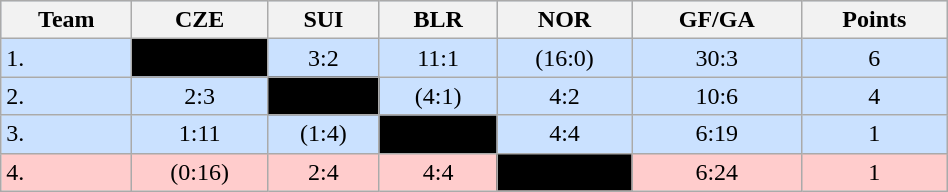<table class="wikitable" bgcolor="#EFEFFF" width="50%">
<tr bgcolor="#BCD2EE">
<th>Team</th>
<th>CZE</th>
<th>SUI</th>
<th>BLR</th>
<th>NOR</th>
<th>GF/GA</th>
<th>Points</th>
</tr>
<tr bgcolor="#CAE1FF" align="center">
<td align="left">1. </td>
<td style="background:#000000;"></td>
<td>3:2</td>
<td>11:1</td>
<td>(16:0)</td>
<td>30:3</td>
<td>6</td>
</tr>
<tr bgcolor="#CAE1FF" align="center">
<td align="left">2. </td>
<td>2:3</td>
<td style="background:#000000;"></td>
<td>(4:1)</td>
<td>4:2</td>
<td>10:6</td>
<td>4</td>
</tr>
<tr bgcolor="#CAE1FF" align="center">
<td align="left">3. </td>
<td>1:11</td>
<td>(1:4)</td>
<td style="background:#000000;"></td>
<td>4:4</td>
<td>6:19</td>
<td>1</td>
</tr>
<tr bgcolor="#ffcccc" align="center">
<td align="left">4. </td>
<td>(0:16)</td>
<td>2:4</td>
<td>4:4</td>
<td style="background:#000000;"></td>
<td>6:24</td>
<td>1</td>
</tr>
</table>
